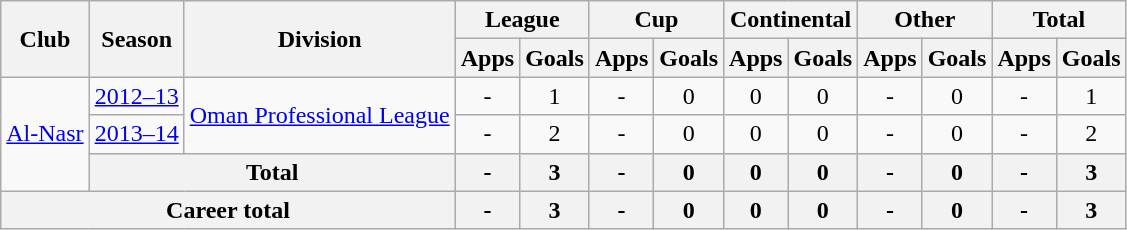<table class="wikitable" style="text-align: center;">
<tr>
<th rowspan="2">Club</th>
<th rowspan="2">Season</th>
<th rowspan="2">Division</th>
<th colspan="2">League</th>
<th colspan="2">Cup</th>
<th colspan="2">Continental</th>
<th colspan="2">Other</th>
<th colspan="2">Total</th>
</tr>
<tr>
<th>Apps</th>
<th>Goals</th>
<th>Apps</th>
<th>Goals</th>
<th>Apps</th>
<th>Goals</th>
<th>Apps</th>
<th>Goals</th>
<th>Apps</th>
<th>Goals</th>
</tr>
<tr>
<td rowspan="3"><a href='#'>Al-Nasr</a></td>
<td><a href='#'>2012–13</a></td>
<td rowspan="2"><a href='#'>Oman Professional League</a></td>
<td>-</td>
<td>1</td>
<td>-</td>
<td>0</td>
<td>0</td>
<td>0</td>
<td>-</td>
<td>0</td>
<td>-</td>
<td>1</td>
</tr>
<tr>
<td><a href='#'>2013–14</a></td>
<td>-</td>
<td>2</td>
<td>-</td>
<td>0</td>
<td>0</td>
<td>0</td>
<td>-</td>
<td>0</td>
<td>-</td>
<td>2</td>
</tr>
<tr>
<th colspan="2">Total</th>
<th>-</th>
<th>3</th>
<th>-</th>
<th>0</th>
<th>0</th>
<th>0</th>
<th>-</th>
<th>0</th>
<th>-</th>
<th>3</th>
</tr>
<tr>
<th colspan="3">Career total</th>
<th>-</th>
<th>3</th>
<th>-</th>
<th>0</th>
<th>0</th>
<th>0</th>
<th>-</th>
<th>0</th>
<th>-</th>
<th>3</th>
</tr>
</table>
